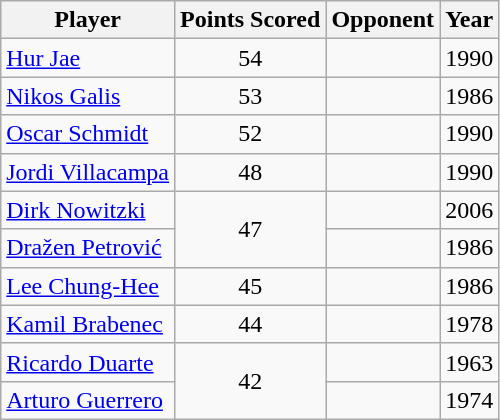<table class="wikitable sortable" style="text-align:center">
<tr>
<th>Player</th>
<th>Points Scored</th>
<th>Opponent</th>
<th>Year</th>
</tr>
<tr>
<td style="text-align:left"> <a href='#'>Hur Jae</a></td>
<td>54</td>
<td style="text-align:left"></td>
<td>1990</td>
</tr>
<tr>
<td style="text-align:left"> <a href='#'>Nikos Galis</a></td>
<td>53</td>
<td style="text-align:left"></td>
<td>1986</td>
</tr>
<tr>
<td style="text-align:left"> <a href='#'>Oscar Schmidt</a></td>
<td>52</td>
<td style="text-align:left"></td>
<td>1990</td>
</tr>
<tr>
<td style="text-align:left"> <a href='#'>Jordi Villacampa</a></td>
<td>48</td>
<td style="text-align:left"></td>
<td>1990</td>
</tr>
<tr>
<td style="text-align:left"> <a href='#'>Dirk Nowitzki</a></td>
<td rowspan="2">47</td>
<td style="text-align:left"></td>
<td>2006</td>
</tr>
<tr>
<td style="text-align:left"> <a href='#'>Dražen Petrović</a></td>
<td style="text-align:left"></td>
<td>1986</td>
</tr>
<tr>
<td style="text-align:left"> <a href='#'>Lee Chung-Hee</a></td>
<td>45</td>
<td style="text-align:left"></td>
<td>1986</td>
</tr>
<tr>
<td style="text-align:left"> <a href='#'>Kamil Brabenec</a></td>
<td>44</td>
<td style="text-align:left"></td>
<td>1978</td>
</tr>
<tr>
<td style="text-align:left"> <a href='#'>Ricardo Duarte</a></td>
<td rowspan="2">42</td>
<td style="text-align:left"></td>
<td>1963</td>
</tr>
<tr>
<td style="text-align:left"> <a href='#'>Arturo Guerrero</a></td>
<td style="text-align:left"></td>
<td>1974</td>
</tr>
</table>
